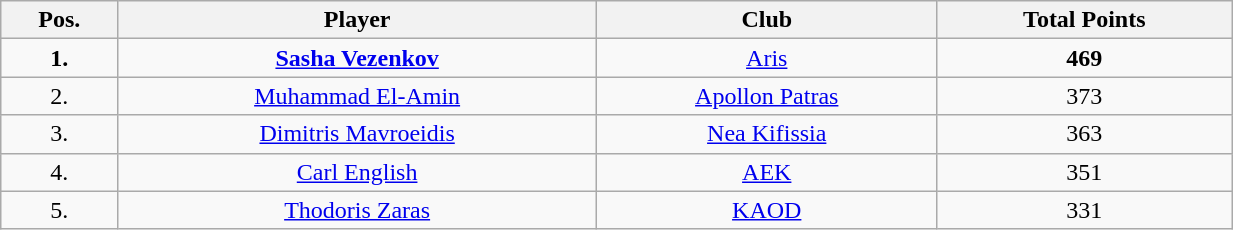<table class="wikitable" style="text-align: center;" width="65%">
<tr>
<th>Pos.</th>
<th>Player</th>
<th>Club</th>
<th>Total Points</th>
</tr>
<tr>
<td align="center"><strong>1.</strong></td>
<td> <strong><a href='#'>Sasha Vezenkov</a></strong></td>
<td><a href='#'>Aris</a></td>
<td align="center"><strong>469</strong></td>
</tr>
<tr>
<td align="center">2.</td>
<td> <a href='#'>Muhammad El-Amin</a></td>
<td><a href='#'>Apollon Patras</a></td>
<td align="center">373</td>
</tr>
<tr>
<td align="center">3.</td>
<td> <a href='#'>Dimitris Mavroeidis</a></td>
<td><a href='#'>Nea Kifissia</a></td>
<td align="center">363</td>
</tr>
<tr>
<td align="center">4.</td>
<td> <a href='#'>Carl English</a></td>
<td><a href='#'>AEK</a></td>
<td align="center">351</td>
</tr>
<tr>
<td align="center">5.</td>
<td> <a href='#'>Thodoris Zaras</a></td>
<td><a href='#'>KAOD</a></td>
<td align="center">331</td>
</tr>
</table>
